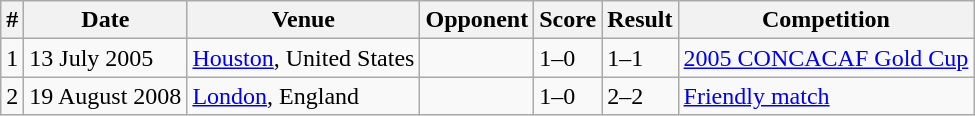<table class="wikitable">
<tr>
<th>#</th>
<th>Date</th>
<th>Venue</th>
<th>Opponent</th>
<th>Score</th>
<th>Result</th>
<th>Competition</th>
</tr>
<tr>
<td>1</td>
<td>13 July 2005</td>
<td><a href='#'>Houston</a>, United States</td>
<td></td>
<td>1–0</td>
<td>1–1</td>
<td><a href='#'>2005 CONCACAF Gold Cup</a></td>
</tr>
<tr>
<td>2</td>
<td>19 August 2008</td>
<td><a href='#'>London</a>, England</td>
<td></td>
<td>1–0</td>
<td>2–2</td>
<td><a href='#'>Friendly match</a></td>
</tr>
</table>
